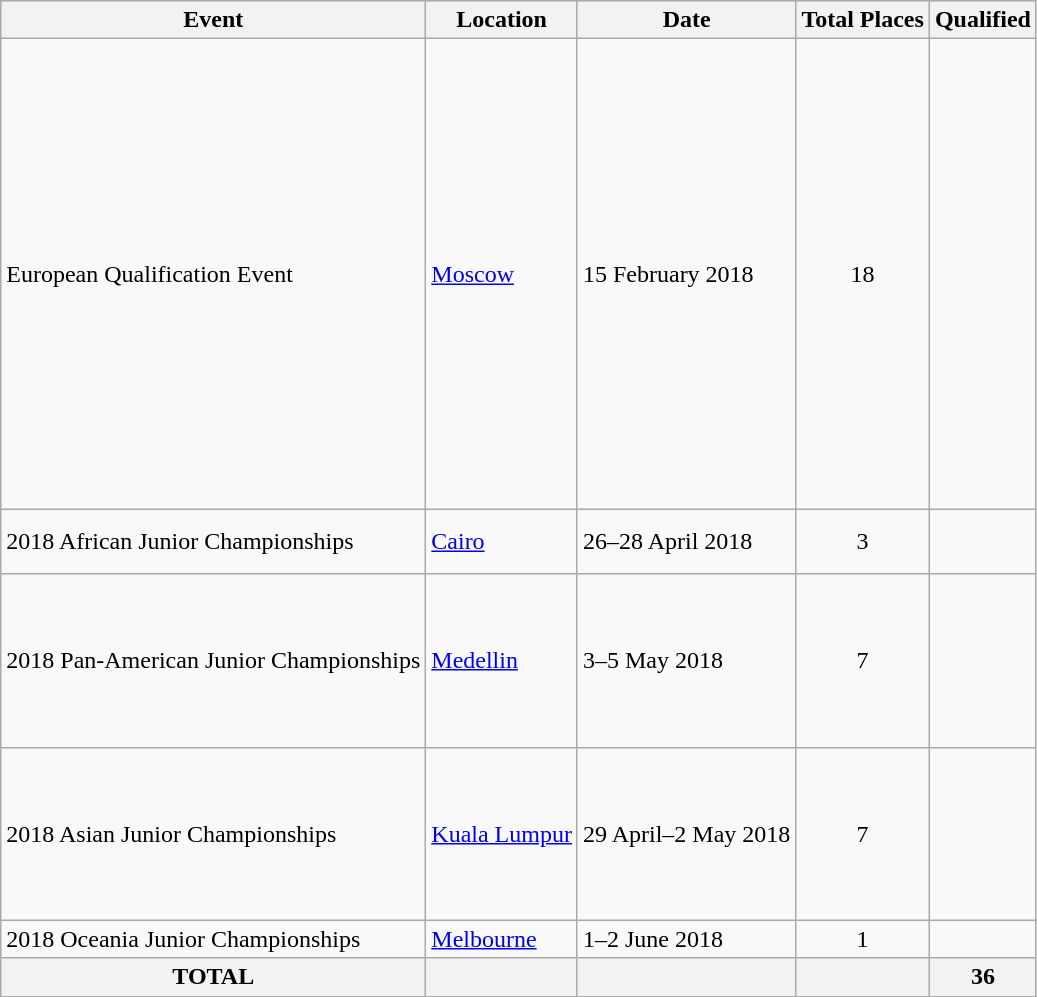<table class="wikitable">
<tr>
<th>Event</th>
<th>Location</th>
<th>Date</th>
<th>Total Places</th>
<th>Qualified</th>
</tr>
<tr>
<td>European Qualification Event</td>
<td> <a href='#'>Moscow</a></td>
<td>15 February 2018</td>
<td align="center">18</td>
<td><br><br><br><br><br><br><br><br><br><br><br><br><br><br><br><br><br></td>
</tr>
<tr>
<td>2018 African Junior Championships</td>
<td> <a href='#'>Cairo</a></td>
<td>26–28 April 2018</td>
<td align="center">3</td>
<td><br><br></td>
</tr>
<tr>
<td>2018 Pan-American Junior Championships</td>
<td> <a href='#'>Medellin</a></td>
<td>3–5 May 2018</td>
<td align="center">7</td>
<td><br><br><br><br><br><br></td>
</tr>
<tr>
<td>2018 Asian Junior Championships</td>
<td> <a href='#'>Kuala Lumpur</a></td>
<td>29 April–2 May 2018</td>
<td align="center">7</td>
<td><br><br><br><br><br><br></td>
</tr>
<tr>
<td>2018 Oceania Junior Championships</td>
<td> <a href='#'>Melbourne</a></td>
<td>1–2 June 2018</td>
<td align="center">1</td>
<td></td>
</tr>
<tr>
<th>TOTAL</th>
<th></th>
<th></th>
<th></th>
<th>36</th>
</tr>
</table>
